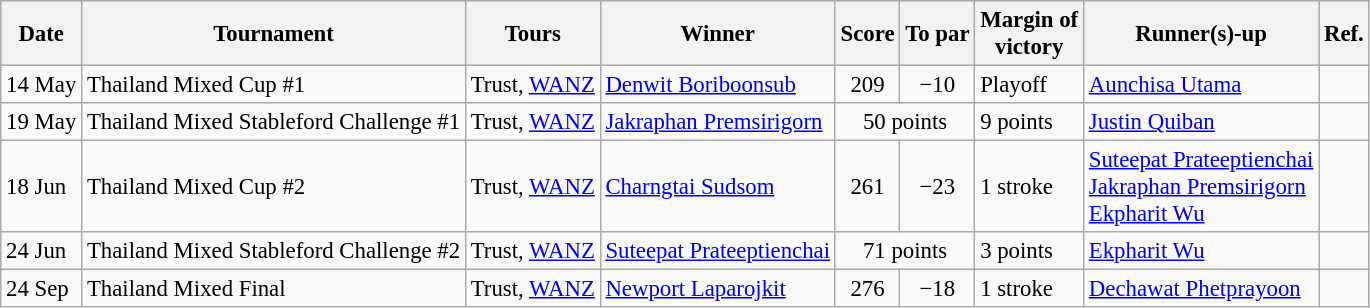<table class=wikitable style="font-size:95%">
<tr>
<th>Date</th>
<th>Tournament</th>
<th>Tours</th>
<th>Winner</th>
<th>Score</th>
<th>To par</th>
<th>Margin of<br>victory</th>
<th>Runner(s)-up</th>
<th>Ref.</th>
</tr>
<tr>
<td>14 May</td>
<td>Thailand Mixed Cup #1</td>
<td>Trust, <a href='#'>WANZ</a></td>
<td> <a href='#'>Denwit Boriboonsub</a></td>
<td align=center>209</td>
<td align=center>−10</td>
<td>Playoff</td>
<td> <a href='#'>Aunchisa Utama</a></td>
<td></td>
</tr>
<tr>
<td>19 May</td>
<td>Thailand Mixed Stableford Challenge #1</td>
<td>Trust, <a href='#'>WANZ</a></td>
<td> <a href='#'>Jakraphan Premsirigorn</a></td>
<td colspan=2 align=center>50 points</td>
<td>9 points</td>
<td> <a href='#'>Justin Quiban</a></td>
<td></td>
</tr>
<tr>
<td>18 Jun</td>
<td>Thailand Mixed Cup #2</td>
<td>Trust, <a href='#'>WANZ</a></td>
<td> <a href='#'>Charngtai Sudsom</a></td>
<td align=center>261</td>
<td align=center>−23</td>
<td>1 stroke</td>
<td> <a href='#'>Suteepat Prateeptienchai</a><br> <a href='#'>Jakraphan Premsirigorn</a><br> <a href='#'>Ekpharit Wu</a></td>
<td></td>
</tr>
<tr>
<td>24 Jun</td>
<td>Thailand Mixed Stableford Challenge #2</td>
<td>Trust, <a href='#'>WANZ</a></td>
<td> <a href='#'>Suteepat Prateeptienchai</a></td>
<td colspan=2 align=center>71 points</td>
<td>3 points</td>
<td> <a href='#'>Ekpharit Wu</a></td>
<td></td>
</tr>
<tr>
<td>24 Sep</td>
<td>Thailand Mixed Final</td>
<td>Trust, <a href='#'>WANZ</a></td>
<td> <a href='#'>Newport Laparojkit</a></td>
<td align=center>276</td>
<td align=center>−18</td>
<td>1 stroke</td>
<td> <a href='#'>Dechawat Phetprayoon</a></td>
<td></td>
</tr>
</table>
